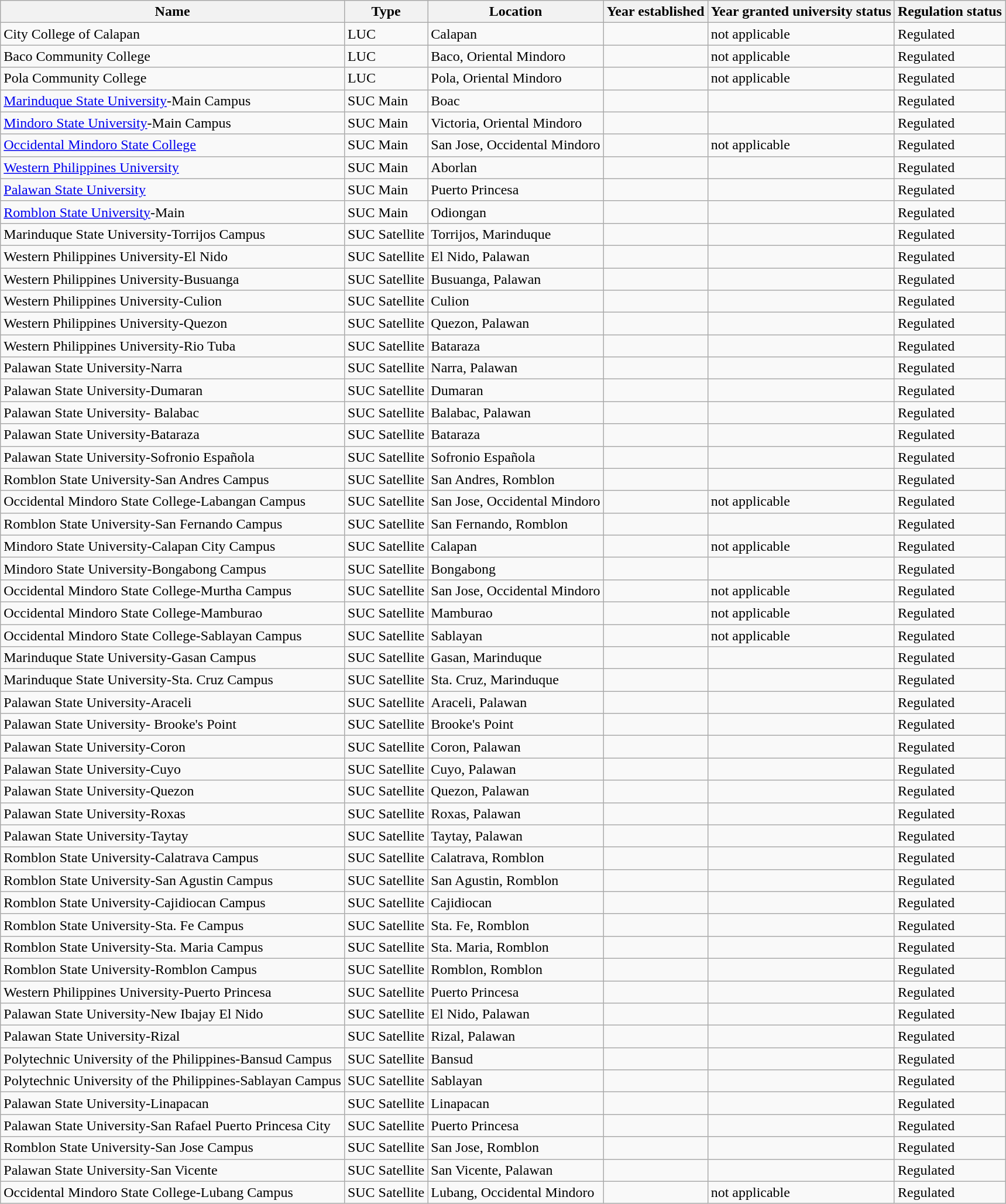<table class="wikitable sortable static-row-numbers">
<tr>
<th>Name</th>
<th>Type</th>
<th class="unsortable">Location</th>
<th>Year established</th>
<th style="vertical-align:middle;">Year granted university status</th>
<th style="vertical-align:middle;">Regulation status</th>
</tr>
<tr>
<td>City College of Calapan</td>
<td>LUC</td>
<td>Calapan</td>
<td></td>
<td style="vertical-align:middle;">not applicable</td>
<td style="vertical-align:middle;">Regulated</td>
</tr>
<tr>
<td>Baco Community College</td>
<td>LUC</td>
<td>Baco, Oriental Mindoro</td>
<td></td>
<td style="vertical-align:middle;">not applicable</td>
<td style="vertical-align:middle;">Regulated</td>
</tr>
<tr>
<td>Pola Community College</td>
<td>LUC</td>
<td>Pola, Oriental Mindoro</td>
<td></td>
<td style="vertical-align:middle;">not applicable</td>
<td style="vertical-align:middle;">Regulated</td>
</tr>
<tr>
<td><a href='#'>Marinduque State University</a>-Main Campus</td>
<td>SUC Main</td>
<td>Boac</td>
<td></td>
<td></td>
<td style="vertical-align:middle;">Regulated</td>
</tr>
<tr>
<td><a href='#'>Mindoro State University</a>-Main Campus</td>
<td>SUC Main</td>
<td>Victoria, Oriental Mindoro</td>
<td></td>
<td></td>
<td style="vertical-align:middle;">Regulated</td>
</tr>
<tr>
<td><a href='#'>Occidental Mindoro State College</a></td>
<td>SUC Main</td>
<td>San Jose, Occidental Mindoro</td>
<td></td>
<td style="vertical-align:middle;">not applicable</td>
<td style="vertical-align:middle;">Regulated</td>
</tr>
<tr>
<td><a href='#'>Western Philippines University</a></td>
<td>SUC Main</td>
<td>Aborlan</td>
<td></td>
<td></td>
<td style="vertical-align:middle;">Regulated</td>
</tr>
<tr>
<td><a href='#'>Palawan State University</a></td>
<td>SUC Main</td>
<td>Puerto Princesa</td>
<td></td>
<td></td>
<td style="vertical-align:middle;">Regulated</td>
</tr>
<tr>
<td><a href='#'>Romblon State University</a>-Main</td>
<td>SUC Main</td>
<td>Odiongan</td>
<td></td>
<td></td>
<td style="vertical-align:middle;">Regulated</td>
</tr>
<tr>
<td>Marinduque State University-Torrijos Campus</td>
<td>SUC Satellite</td>
<td>Torrijos, Marinduque</td>
<td></td>
<td></td>
<td style="vertical-align:middle;">Regulated</td>
</tr>
<tr>
<td>Western Philippines University-El Nido</td>
<td>SUC Satellite</td>
<td>El Nido, Palawan</td>
<td></td>
<td></td>
<td style="vertical-align:middle;">Regulated</td>
</tr>
<tr>
<td>Western Philippines University-Busuanga</td>
<td>SUC Satellite</td>
<td>Busuanga, Palawan</td>
<td></td>
<td></td>
<td style="vertical-align:middle;">Regulated</td>
</tr>
<tr>
<td>Western Philippines University-Culion</td>
<td>SUC Satellite</td>
<td>Culion</td>
<td></td>
<td></td>
<td style="vertical-align:middle;">Regulated</td>
</tr>
<tr>
<td>Western Philippines University-Quezon</td>
<td>SUC Satellite</td>
<td>Quezon, Palawan</td>
<td></td>
<td></td>
<td style="vertical-align:middle;">Regulated</td>
</tr>
<tr>
<td>Western Philippines University-Rio Tuba</td>
<td>SUC Satellite</td>
<td>Bataraza</td>
<td></td>
<td></td>
<td style="vertical-align:middle;">Regulated</td>
</tr>
<tr>
<td>Palawan State University-Narra</td>
<td>SUC Satellite</td>
<td>Narra, Palawan</td>
<td></td>
<td></td>
<td style="vertical-align:middle;">Regulated</td>
</tr>
<tr>
<td>Palawan State University-Dumaran</td>
<td>SUC Satellite</td>
<td>Dumaran</td>
<td></td>
<td></td>
<td style="vertical-align:middle;">Regulated</td>
</tr>
<tr>
<td>Palawan State University- Balabac</td>
<td>SUC Satellite</td>
<td>Balabac, Palawan</td>
<td></td>
<td></td>
<td style="vertical-align:middle;">Regulated</td>
</tr>
<tr>
<td>Palawan State University-Bataraza</td>
<td>SUC Satellite</td>
<td>Bataraza</td>
<td></td>
<td></td>
<td style="vertical-align:middle;">Regulated</td>
</tr>
<tr>
<td>Palawan State University-Sofronio Española</td>
<td>SUC Satellite</td>
<td>Sofronio Española</td>
<td></td>
<td></td>
<td style="vertical-align:middle;">Regulated</td>
</tr>
<tr>
<td>Romblon State University-San Andres Campus</td>
<td>SUC Satellite</td>
<td>San Andres, Romblon</td>
<td></td>
<td></td>
<td style="vertical-align:middle;">Regulated</td>
</tr>
<tr>
<td>Occidental Mindoro State College-Labangan Campus</td>
<td>SUC Satellite</td>
<td>San Jose, Occidental Mindoro</td>
<td></td>
<td style="vertical-align:middle;">not applicable</td>
<td style="vertical-align:middle;">Regulated</td>
</tr>
<tr>
<td>Romblon State University-San Fernando Campus</td>
<td>SUC Satellite</td>
<td>San Fernando, Romblon</td>
<td></td>
<td></td>
<td style="vertical-align:middle;">Regulated</td>
</tr>
<tr>
<td>Mindoro State University-Calapan City Campus</td>
<td>SUC Satellite</td>
<td>Calapan</td>
<td></td>
<td style="vertical-align:middle;">not applicable</td>
<td style="vertical-align:middle;">Regulated</td>
</tr>
<tr>
<td>Mindoro State University-Bongabong Campus</td>
<td>SUC Satellite</td>
<td>Bongabong</td>
<td></td>
<td></td>
<td style="vertical-align:middle;">Regulated</td>
</tr>
<tr>
<td>Occidental Mindoro State College-Murtha Campus</td>
<td>SUC Satellite</td>
<td>San Jose, Occidental Mindoro</td>
<td></td>
<td style="vertical-align:middle;">not applicable</td>
<td style="vertical-align:middle;">Regulated</td>
</tr>
<tr>
<td>Occidental Mindoro State College-Mamburao</td>
<td>SUC Satellite</td>
<td>Mamburao</td>
<td></td>
<td style="vertical-align:middle;">not applicable</td>
<td style="vertical-align:middle;">Regulated</td>
</tr>
<tr>
<td>Occidental Mindoro State College-Sablayan Campus</td>
<td>SUC Satellite</td>
<td>Sablayan</td>
<td></td>
<td style="vertical-align:middle;">not applicable</td>
<td style="vertical-align:middle;">Regulated</td>
</tr>
<tr>
<td>Marinduque State University-Gasan Campus</td>
<td>SUC Satellite</td>
<td>Gasan, Marinduque</td>
<td></td>
<td></td>
<td style="vertical-align:middle;">Regulated</td>
</tr>
<tr>
<td>Marinduque State University-Sta. Cruz Campus</td>
<td>SUC Satellite</td>
<td>Sta. Cruz, Marinduque</td>
<td></td>
<td></td>
<td style="vertical-align:middle;">Regulated</td>
</tr>
<tr>
<td>Palawan State University-Araceli</td>
<td>SUC Satellite</td>
<td>Araceli, Palawan</td>
<td></td>
<td></td>
<td style="vertical-align:middle;">Regulated</td>
</tr>
<tr>
<td>Palawan State University- Brooke's Point</td>
<td>SUC Satellite</td>
<td>Brooke's Point</td>
<td></td>
<td></td>
<td style="vertical-align:middle;">Regulated</td>
</tr>
<tr>
<td>Palawan State University-Coron</td>
<td>SUC Satellite</td>
<td>Coron, Palawan</td>
<td></td>
<td></td>
<td style="vertical-align:middle;">Regulated</td>
</tr>
<tr>
<td>Palawan State University-Cuyo</td>
<td>SUC Satellite</td>
<td>Cuyo, Palawan</td>
<td></td>
<td></td>
<td style="vertical-align:middle;">Regulated</td>
</tr>
<tr>
<td>Palawan State University-Quezon</td>
<td>SUC Satellite</td>
<td>Quezon, Palawan</td>
<td></td>
<td></td>
<td style="vertical-align:middle;">Regulated</td>
</tr>
<tr>
<td>Palawan State University-Roxas</td>
<td>SUC Satellite</td>
<td>Roxas, Palawan</td>
<td></td>
<td></td>
<td style="vertical-align:middle;">Regulated</td>
</tr>
<tr>
<td>Palawan State University-Taytay</td>
<td>SUC Satellite</td>
<td>Taytay, Palawan</td>
<td></td>
<td></td>
<td style="vertical-align:middle;">Regulated</td>
</tr>
<tr>
<td>Romblon State University-Calatrava Campus</td>
<td>SUC Satellite</td>
<td>Calatrava, Romblon</td>
<td></td>
<td></td>
<td style="vertical-align:middle;">Regulated</td>
</tr>
<tr>
<td>Romblon State University-San Agustin Campus</td>
<td>SUC Satellite</td>
<td>San Agustin, Romblon</td>
<td></td>
<td></td>
<td style="vertical-align:middle;">Regulated</td>
</tr>
<tr>
<td>Romblon State University-Cajidiocan Campus</td>
<td>SUC Satellite</td>
<td>Cajidiocan</td>
<td></td>
<td></td>
<td style="vertical-align:middle;">Regulated</td>
</tr>
<tr>
<td>Romblon State University-Sta. Fe Campus</td>
<td>SUC Satellite</td>
<td>Sta. Fe, Romblon</td>
<td></td>
<td></td>
<td style="vertical-align:middle;">Regulated</td>
</tr>
<tr>
<td>Romblon State University-Sta. Maria Campus</td>
<td>SUC Satellite</td>
<td>Sta. Maria, Romblon</td>
<td></td>
<td></td>
<td style="vertical-align:middle;">Regulated</td>
</tr>
<tr>
<td>Romblon State University-Romblon Campus</td>
<td>SUC Satellite</td>
<td>Romblon, Romblon</td>
<td></td>
<td></td>
<td style="vertical-align:middle;">Regulated</td>
</tr>
<tr>
<td>Western Philippines University-Puerto Princesa</td>
<td>SUC Satellite</td>
<td>Puerto Princesa</td>
<td></td>
<td></td>
<td style="vertical-align:middle;">Regulated</td>
</tr>
<tr>
<td>Palawan State University-New Ibajay El Nido</td>
<td>SUC Satellite</td>
<td>El Nido, Palawan</td>
<td></td>
<td></td>
<td style="vertical-align:middle;">Regulated</td>
</tr>
<tr>
<td>Palawan State University-Rizal</td>
<td>SUC Satellite</td>
<td>Rizal, Palawan</td>
<td></td>
<td></td>
<td style="vertical-align:middle;">Regulated</td>
</tr>
<tr>
<td>Polytechnic University of the Philippines-Bansud Campus</td>
<td>SUC Satellite</td>
<td>Bansud</td>
<td></td>
<td></td>
<td style="vertical-align:middle;">Regulated</td>
</tr>
<tr>
<td>Polytechnic University of the Philippines-Sablayan Campus</td>
<td>SUC Satellite</td>
<td>Sablayan</td>
<td></td>
<td></td>
<td style="vertical-align:middle;">Regulated</td>
</tr>
<tr>
<td>Palawan State University-Linapacan</td>
<td>SUC Satellite</td>
<td>Linapacan</td>
<td></td>
<td></td>
<td style="vertical-align:middle;">Regulated</td>
</tr>
<tr>
<td>Palawan State University-San Rafael Puerto Princesa City</td>
<td>SUC Satellite</td>
<td>Puerto Princesa</td>
<td></td>
<td></td>
<td style="vertical-align:middle;">Regulated</td>
</tr>
<tr>
<td>Romblon State University-San Jose Campus</td>
<td>SUC Satellite</td>
<td>San Jose, Romblon</td>
<td></td>
<td></td>
<td style="vertical-align:middle;">Regulated</td>
</tr>
<tr>
<td>Palawan State University-San Vicente</td>
<td>SUC Satellite</td>
<td>San Vicente, Palawan</td>
<td></td>
<td></td>
<td style="vertical-align:middle;">Regulated</td>
</tr>
<tr>
<td>Occidental Mindoro State College-Lubang Campus</td>
<td>SUC Satellite</td>
<td>Lubang, Occidental Mindoro</td>
<td></td>
<td style="vertical-align:middle;">not applicable</td>
<td style="vertical-align:middle;">Regulated</td>
</tr>
</table>
